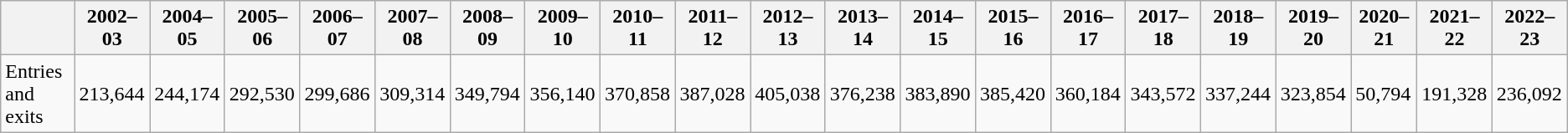<table class="wikitable">
<tr>
<th></th>
<th>2002–03</th>
<th>2004–05</th>
<th>2005–06</th>
<th>2006–07</th>
<th>2007–08</th>
<th>2008–09</th>
<th>2009–10</th>
<th>2010–11</th>
<th>2011–12</th>
<th>2012–13</th>
<th>2013–14</th>
<th>2014–15</th>
<th>2015–16</th>
<th>2016–17</th>
<th>2017–18</th>
<th>2018–19</th>
<th>2019–20</th>
<th>2020–21</th>
<th>2021–22</th>
<th>2022–23</th>
</tr>
<tr>
<td>Entries and exits</td>
<td>213,644</td>
<td>244,174</td>
<td>292,530</td>
<td>299,686</td>
<td>309,314</td>
<td>349,794</td>
<td>356,140</td>
<td>370,858</td>
<td>387,028</td>
<td>405,038</td>
<td>376,238</td>
<td>383,890</td>
<td>385,420</td>
<td>360,184</td>
<td>343,572</td>
<td>337,244</td>
<td>323,854</td>
<td>50,794</td>
<td>191,328</td>
<td>236,092</td>
</tr>
</table>
